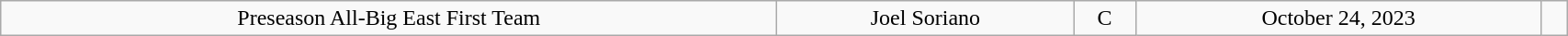<table class="wikitable" style="width: 90%;text-align: center;">
<tr align="center">
<td rowspan="1">Preseason All-Big East First Team</td>
<td>Joel Soriano</td>
<td>C</td>
<td>October 24, 2023</td>
<td></td>
</tr>
</table>
